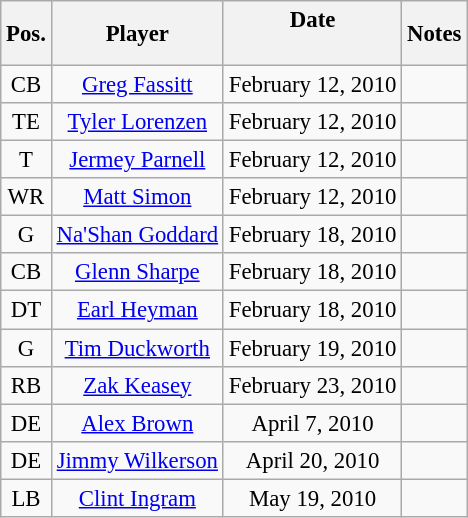<table class="wikitable sortable" style="font-size: 95%; text-align: center;">
<tr>
<th>Pos.</th>
<th>Player</th>
<th>Date<br><br></th>
<th class="unsortable">Notes</th>
</tr>
<tr>
<td>CB</td>
<td><a href='#'>Greg Fassitt</a></td>
<td>February 12, 2010</td>
<td></td>
</tr>
<tr>
<td>TE</td>
<td><a href='#'>Tyler Lorenzen</a></td>
<td>February 12, 2010</td>
<td></td>
</tr>
<tr>
<td>T</td>
<td><a href='#'>Jermey Parnell</a></td>
<td>February 12, 2010</td>
<td></td>
</tr>
<tr>
<td>WR</td>
<td><a href='#'>Matt Simon</a></td>
<td>February 12, 2010</td>
<td></td>
</tr>
<tr>
<td>G</td>
<td><a href='#'>Na'Shan Goddard</a></td>
<td>February 18, 2010</td>
<td></td>
</tr>
<tr>
<td>CB</td>
<td><a href='#'>Glenn Sharpe</a></td>
<td>February 18, 2010</td>
<td></td>
</tr>
<tr>
<td>DT</td>
<td><a href='#'>Earl Heyman</a></td>
<td>February 18, 2010</td>
<td></td>
</tr>
<tr>
<td>G</td>
<td><a href='#'>Tim Duckworth</a></td>
<td>February 19, 2010</td>
<td></td>
</tr>
<tr>
<td>RB</td>
<td><a href='#'>Zak Keasey</a></td>
<td>February 23, 2010</td>
<td></td>
</tr>
<tr>
<td>DE</td>
<td><a href='#'>Alex Brown</a></td>
<td>April 7, 2010</td>
<td></td>
</tr>
<tr>
<td>DE</td>
<td><a href='#'>Jimmy Wilkerson</a></td>
<td>April 20, 2010</td>
<td></td>
</tr>
<tr>
<td>LB</td>
<td><a href='#'>Clint Ingram</a></td>
<td>May 19, 2010</td>
</tr>
</table>
